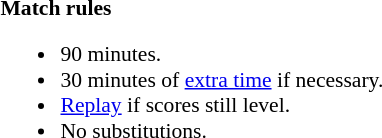<table style="width:100%; font-size:90%;">
<tr>
<td><br><strong>Match rules</strong><ul><li>90 minutes.</li><li>30 minutes of <a href='#'>extra time</a> if necessary.</li><li><a href='#'>Replay</a> if scores still level.</li><li>No substitutions.</li></ul></td>
</tr>
</table>
